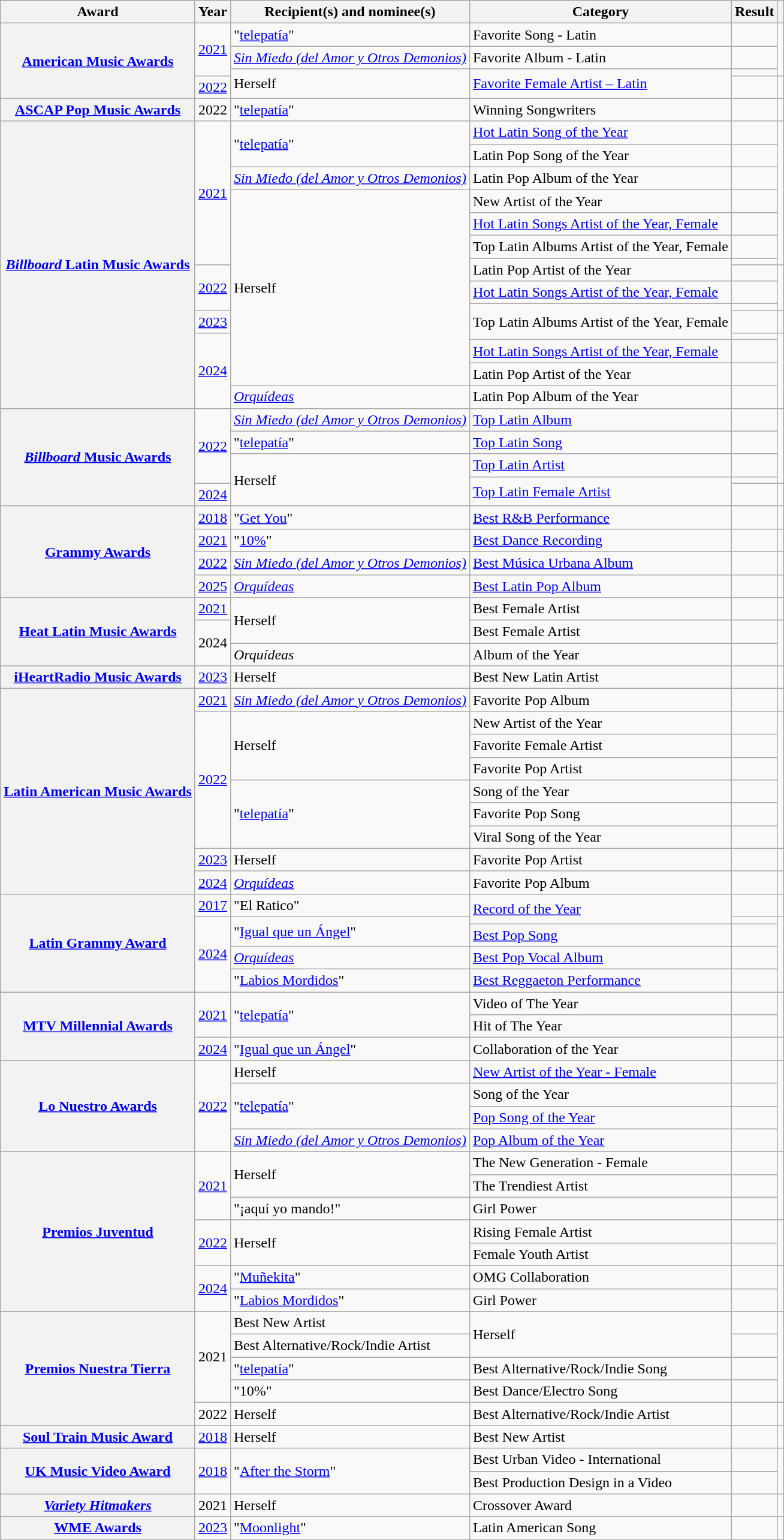<table class="wikitable sortable plainrowheaders">
<tr>
<th scope="col">Award</th>
<th scope="col">Year</th>
<th scope="col">Recipient(s) and nominee(s)</th>
<th scope="col">Category</th>
<th scope="col">Result</th>
<th scope="col" class="unsortable"></th>
</tr>
<tr>
<th rowspan="4" scope="row"><a href='#'>American Music Awards</a></th>
<td rowspan="3"align="center"><a href='#'>2021</a></td>
<td>"<a href='#'>telepatía</a>"</td>
<td>Favorite Song - Latin</td>
<td></td>
<td rowspan="3" style="text-align:center;"></td>
</tr>
<tr>
<td><em><a href='#'>Sin Miedo (del Amor y Otros Demonios)</a></em></td>
<td>Favorite Album - Latin</td>
<td></td>
</tr>
<tr>
<td rowspan="2">Herself</td>
<td rowspan="2"><a href='#'>Favorite Female Artist – Latin</a></td>
<td></td>
</tr>
<tr>
<td align="center"><a href='#'>2022</a></td>
<td></td>
<td style="text-align:center;"></td>
</tr>
<tr>
<th scope="row"><a href='#'>ASCAP Pop Music Awards</a></th>
<td align="center">2022</td>
<td>"<a href='#'>telepatía</a>"</td>
<td>Winning Songwriters</td>
<td></td>
<td style="text-align:center;"></td>
</tr>
<tr>
<th rowspan="15"scope="row"><a href='#'><em>Billboard</em> Latin Music Awards</a></th>
<td rowspan="7"align="center"><a href='#'>2021</a></td>
<td rowspan="2">"<a href='#'>telepatía</a>"</td>
<td><a href='#'>Hot Latin Song of the Year</a></td>
<td></td>
<td rowspan="7" style="text-align:center;"></td>
</tr>
<tr>
<td>Latin Pop Song of the Year</td>
<td></td>
</tr>
<tr>
<td><em><a href='#'>Sin Miedo (del Amor y Otros Demonios)</a></em></td>
<td>Latin Pop Album of the Year</td>
<td></td>
</tr>
<tr>
<td rowspan="11">Herself</td>
<td>New Artist of the Year</td>
<td></td>
</tr>
<tr>
<td><a href='#'>Hot Latin Songs Artist of the Year, Female</a></td>
<td></td>
</tr>
<tr>
<td>Top Latin Albums Artist of the Year, Female</td>
<td></td>
</tr>
<tr>
<td rowspan="2">Latin Pop Artist of the Year</td>
<td></td>
</tr>
<tr>
<td rowspan="3"align="center"><a href='#'>2022</a></td>
<td></td>
<td rowspan="3" style="text-align:center;"></td>
</tr>
<tr>
<td><a href='#'>Hot Latin Songs Artist of the Year, Female</a></td>
<td></td>
</tr>
<tr>
<td rowspan="3">Top Latin Albums Artist of the Year, Female</td>
<td></td>
</tr>
<tr>
<td align="center"><a href='#'>2023</a></td>
<td></td>
<td align="center"></td>
</tr>
<tr>
<td rowspan="4"align="center"><a href='#'>2024</a></td>
<td></td>
<td rowspan="4" style="text-align:center;"><br></td>
</tr>
<tr>
<td><a href='#'>Hot Latin Songs Artist of the Year, Female</a></td>
<td></td>
</tr>
<tr>
<td>Latin Pop Artist of the Year</td>
<td></td>
</tr>
<tr>
<td><em><a href='#'>Orquídeas</a></em></td>
<td>Latin Pop Album of the Year</td>
<td></td>
</tr>
<tr>
<th rowspan="5"scope="row"><a href='#'><em>Billboard</em> Music Awards</a></th>
<td rowspan="4"align="center"><a href='#'>2022</a></td>
<td><em><a href='#'>Sin Miedo (del Amor y Otros Demonios)</a></em></td>
<td><a href='#'>Top Latin Album</a></td>
<td></td>
<td rowspan="4" style="text-align:center;"><br></td>
</tr>
<tr>
<td>"<a href='#'>telepatía</a>"</td>
<td><a href='#'>Top Latin Song</a></td>
<td></td>
</tr>
<tr>
<td rowspan="3">Herself</td>
<td><a href='#'>Top Latin Artist</a></td>
<td></td>
</tr>
<tr>
<td rowspan="2"><a href='#'>Top Latin Female Artist</a></td>
<td></td>
</tr>
<tr>
<td align="center"><a href='#'>2024</a></td>
<td></td>
<td style="text-align:center;"></td>
</tr>
<tr>
<th rowspan="4" scope="row"><a href='#'>Grammy Awards</a></th>
<td align="center"><a href='#'>2018</a></td>
<td>"<a href='#'>Get You</a>" </td>
<td><a href='#'>Best R&B Performance</a></td>
<td></td>
<td style="text-align:center;"></td>
</tr>
<tr>
<td align="center"><a href='#'>2021</a></td>
<td>"<a href='#'>10%</a>" </td>
<td><a href='#'>Best Dance Recording</a></td>
<td></td>
<td style="text-align:center;"></td>
</tr>
<tr>
<td align="center"><a href='#'>2022</a></td>
<td><em><a href='#'>Sin Miedo (del Amor y Otros Demonios)</a></em></td>
<td><a href='#'>Best Música Urbana Album</a></td>
<td></td>
<td style="text-align:center;"></td>
</tr>
<tr>
<td align="center"><a href='#'>2025</a></td>
<td><em><a href='#'>Orquídeas</a></em></td>
<td><a href='#'>Best Latin Pop Album</a></td>
<td></td>
<td style="text-align:center;"></td>
</tr>
<tr>
<th scope="row" rowspan="3"><a href='#'>Heat Latin Music Awards</a></th>
<td align="center"><a href='#'>2021</a></td>
<td rowspan="2">Herself</td>
<td>Best Female Artist</td>
<td></td>
<td style="text-align:center;"></td>
</tr>
<tr>
<td rowspan="2" align="center">2024</td>
<td>Best Female Artist</td>
<td></td>
<td align="center" rowspan="2"></td>
</tr>
<tr>
<td><em>Orquídeas</em></td>
<td>Album of the Year</td>
<td></td>
</tr>
<tr>
<th scope="row" align="center"><a href='#'>iHeartRadio Music Awards</a></th>
<td align="center"><a href='#'>2023</a></td>
<td>Herself</td>
<td>Best New Latin Artist</td>
<td></td>
<td style="text-align:center;"></td>
</tr>
<tr>
<th rowspan=9 scope="row" align="center"><a href='#'>Latin American Music Awards</a></th>
<td align="center"><a href='#'>2021</a></td>
<td><em><a href='#'>Sin Miedo (del Amor y Otros Demonios)</a></em></td>
<td>Favorite Pop Album</td>
<td></td>
<td style="text-align:center;"></td>
</tr>
<tr>
<td rowspan=6 align="center"><a href='#'>2022</a></td>
<td rowspan="3">Herself</td>
<td>New Artist of the Year</td>
<td></td>
<td rowspan=6 style="text-align:center;"></td>
</tr>
<tr>
<td>Favorite Female Artist</td>
<td></td>
</tr>
<tr>
<td>Favorite Pop Artist</td>
<td></td>
</tr>
<tr>
<td rowspan="3">"<a href='#'>telepatía</a>"</td>
<td>Song of the Year</td>
<td></td>
</tr>
<tr>
<td>Favorite Pop Song</td>
<td></td>
</tr>
<tr>
<td>Viral Song of the Year</td>
<td></td>
</tr>
<tr>
<td align="center"><a href='#'>2023</a></td>
<td>Herself</td>
<td>Favorite Pop Artist</td>
<td></td>
<td></td>
</tr>
<tr>
<td align="center"><a href='#'>2024</a></td>
<td><em><a href='#'>Orquídeas</a></em></td>
<td>Favorite Pop Album</td>
<td></td>
<td align="center" rowspan="1"></td>
</tr>
<tr>
<th rowspan="5" scope="row" align="center"><a href='#'>Latin Grammy Award</a></th>
<td align="center"><a href='#'>2017</a></td>
<td>"El Ratico" </td>
<td rowspan="2"><a href='#'>Record of the Year</a></td>
<td></td>
<td style="text-align:center;"></td>
</tr>
<tr>
<td rowspan="4" align="center"><a href='#'>2024</a></td>
<td rowspan="2">"<a href='#'>Igual que un Ángel</a>" </td>
<td></td>
<td rowspan="4" align="center"></td>
</tr>
<tr>
<td><a href='#'>Best Pop Song</a></td>
<td></td>
</tr>
<tr>
<td><em><a href='#'>Orquídeas</a></em></td>
<td><a href='#'>Best Pop Vocal Album</a></td>
<td></td>
</tr>
<tr>
<td>"<a href='#'>Labios Mordidos</a>" </td>
<td><a href='#'>Best Reggaeton Performance</a></td>
<td></td>
</tr>
<tr>
<th rowspan="3" scope="row"><a href='#'>MTV Millennial Awards</a></th>
<td rowspan="2" align="center"><a href='#'>2021</a></td>
<td rowspan="2">"<a href='#'>telepatía</a>"</td>
<td>Video of The Year</td>
<td></td>
<td rowspan="2" style="text-align:center;"></td>
</tr>
<tr>
<td>Hit of The Year</td>
<td></td>
</tr>
<tr>
<td align="center"><a href='#'>2024</a></td>
<td>"<a href='#'>Igual que un Ángel</a>" </td>
<td>Collaboration of the Year</td>
<td></td>
<td align="center"></td>
</tr>
<tr>
<th rowspan="4" scope="row" align="center"><a href='#'>Lo Nuestro Awards</a></th>
<td rowspan="4" align="center"><a href='#'>2022</a></td>
<td>Herself</td>
<td><a href='#'>New Artist of the Year - Female</a></td>
<td></td>
<td rowspan="4" style="text-align:center;"></td>
</tr>
<tr>
<td rowspan="2">"<a href='#'>telepatía</a>"</td>
<td>Song of the Year</td>
<td></td>
</tr>
<tr>
<td><a href='#'>Pop Song of the Year</a></td>
<td></td>
</tr>
<tr>
<td><em><a href='#'>Sin Miedo (del Amor y Otros Demonios)</a></em></td>
<td><a href='#'>Pop Album of the Year</a></td>
<td></td>
</tr>
<tr>
<th rowspan="7" scope="row"><a href='#'>Premios Juventud</a></th>
<td rowspan="3" align="center"><a href='#'>2021</a></td>
<td rowspan="2">Herself</td>
<td>The New Generation - Female</td>
<td></td>
<td rowspan="3" style="text-align:center;"></td>
</tr>
<tr>
<td>The Trendiest Artist</td>
<td></td>
</tr>
<tr>
<td>"¡aquí yo mando!" </td>
<td>Girl Power</td>
<td></td>
</tr>
<tr>
<td rowspan="2"align="center"><a href='#'>2022</a></td>
<td rowspan="2">Herself</td>
<td>Rising Female Artist</td>
<td></td>
<td rowspan="2" style="text-align:center;"></td>
</tr>
<tr>
<td>Female Youth Artist</td>
<td></td>
</tr>
<tr>
<td rowspan="2" align="center"><a href='#'>2024</a></td>
<td>"<a href='#'>Muñekita</a>" </td>
<td>OMG Collaboration</td>
<td></td>
<td style="text-align:center;" rowspan="2"></td>
</tr>
<tr>
<td>"<a href='#'>Labios Mordidos</a>" </td>
<td>Girl Power</td>
<td></td>
</tr>
<tr>
<th rowspan="5" scope="row"><a href='#'>Premios Nuestra Tierra</a></th>
<td rowspan="4"align="center">2021</td>
<td>Best New Artist</td>
<td rowspan="2">Herself</td>
<td></td>
<td rowspan="4" style="text-align:center;"></td>
</tr>
<tr>
<td>Best Alternative/Rock/Indie Artist</td>
<td></td>
</tr>
<tr>
<td>"<a href='#'>telepatía</a>"</td>
<td>Best Alternative/Rock/Indie Song</td>
<td></td>
</tr>
<tr>
<td>"10%" </td>
<td>Best Dance/Electro Song</td>
<td></td>
</tr>
<tr>
<td align="center">2022</td>
<td>Herself</td>
<td>Best Alternative/Rock/Indie Artist</td>
<td></td>
<td style="text-align:center;"></td>
</tr>
<tr>
<th scope="row"><a href='#'>Soul Train Music Award</a></th>
<td align="center"><a href='#'>2018</a></td>
<td>Herself</td>
<td>Best New Artist</td>
<td></td>
<td style="text-align:center;"></td>
</tr>
<tr>
<th rowspan="2" scope="row"><a href='#'>UK Music Video Award</a></th>
<td rowspan="2" align="center"><a href='#'>2018</a></td>
<td rowspan="2">"<a href='#'>After the Storm</a>" </td>
<td>Best Urban Video - International</td>
<td></td>
<td rowspan="2" style="text-align:center;"></td>
</tr>
<tr>
<td>Best Production Design in a Video</td>
<td></td>
</tr>
<tr>
<th scope="row"><em><a href='#'>Variety Hitmakers</a></em></th>
<td align="center">2021</td>
<td>Herself</td>
<td>Crossover Award</td>
<td></td>
<td style="text-align:center;"></td>
</tr>
<tr>
<th scope="row"><a href='#'>WME Awards</a></th>
<td align="center"><a href='#'>2023</a></td>
<td>"<a href='#'>Moonlight</a>"</td>
<td>Latin American Song</td>
<td></td>
<td align="center"></td>
</tr>
</table>
